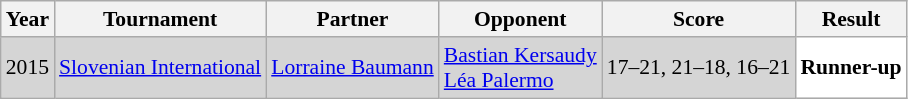<table class="sortable wikitable" style="font-size: 90%;">
<tr>
<th>Year</th>
<th>Tournament</th>
<th>Partner</th>
<th>Opponent</th>
<th>Score</th>
<th>Result</th>
</tr>
<tr style="background:#D5D5D5">
<td align="center">2015</td>
<td align="left"><a href='#'>Slovenian International</a></td>
<td align="left"> <a href='#'>Lorraine Baumann</a></td>
<td align="left"> <a href='#'>Bastian Kersaudy</a><br> <a href='#'>Léa Palermo</a></td>
<td align="left">17–21, 21–18, 16–21</td>
<td style="text-align:left; background:white"> <strong>Runner-up</strong></td>
</tr>
</table>
